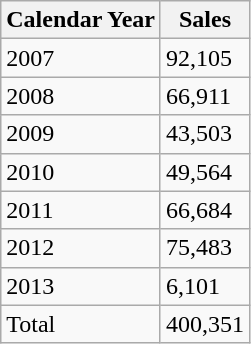<table class="wikitable">
<tr>
<th>Calendar Year</th>
<th>Sales</th>
</tr>
<tr>
<td>2007</td>
<td>92,105</td>
</tr>
<tr>
<td>2008</td>
<td>66,911</td>
</tr>
<tr>
<td>2009</td>
<td>43,503</td>
</tr>
<tr>
<td>2010</td>
<td>49,564</td>
</tr>
<tr>
<td>2011</td>
<td>66,684</td>
</tr>
<tr>
<td>2012</td>
<td>75,483</td>
</tr>
<tr>
<td>2013</td>
<td>6,101</td>
</tr>
<tr>
<td>Total</td>
<td>400,351</td>
</tr>
</table>
